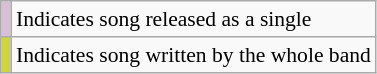<table class="wikitable" style="font-size:90%;">
<tr>
<td style="background-color:#D8BFD8"> </td>
<td>Indicates song released as a single</td>
</tr>
<tr>
<td style="background-color:#ced343"> </td>
<td>Indicates song written by the whole band</td>
</tr>
</table>
